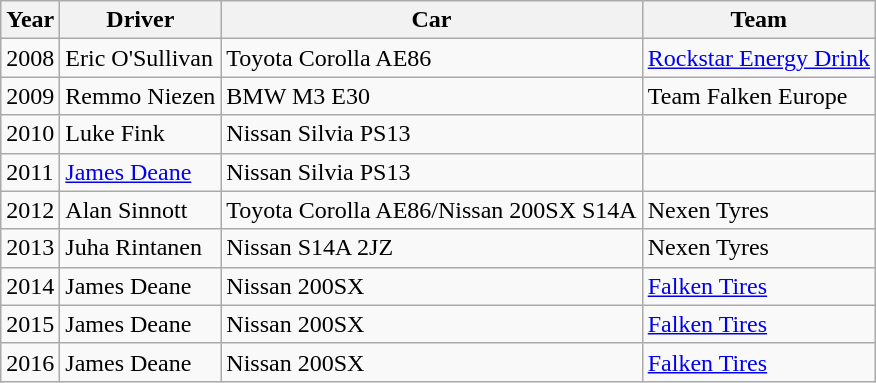<table class="wikitable">
<tr>
<th>Year</th>
<th>Driver</th>
<th>Car</th>
<th>Team</th>
</tr>
<tr>
<td>2008</td>
<td>Eric O'Sullivan</td>
<td>Toyota Corolla AE86</td>
<td><a href='#'>Rockstar Energy Drink</a></td>
</tr>
<tr>
<td>2009</td>
<td>Remmo Niezen</td>
<td>BMW M3 E30</td>
<td>Team Falken Europe</td>
</tr>
<tr>
<td>2010</td>
<td>Luke Fink</td>
<td>Nissan Silvia PS13</td>
<td></td>
</tr>
<tr>
<td>2011</td>
<td><a href='#'>James Deane</a></td>
<td>Nissan Silvia PS13</td>
<td></td>
</tr>
<tr>
<td>2012</td>
<td>Alan Sinnott</td>
<td>Toyota Corolla AE86/Nissan 200SX S14A</td>
<td>Nexen Tyres</td>
</tr>
<tr>
<td>2013</td>
<td>Juha Rintanen</td>
<td>Nissan S14A 2JZ</td>
<td>Nexen Tyres</td>
</tr>
<tr>
<td>2014</td>
<td>James Deane</td>
<td>Nissan 200SX</td>
<td><a href='#'>Falken Tires</a></td>
</tr>
<tr>
<td>2015</td>
<td>James Deane</td>
<td>Nissan 200SX</td>
<td><a href='#'>Falken Tires</a></td>
</tr>
<tr>
<td>2016</td>
<td>James Deane</td>
<td>Nissan 200SX</td>
<td><a href='#'>Falken Tires</a></td>
</tr>
</table>
